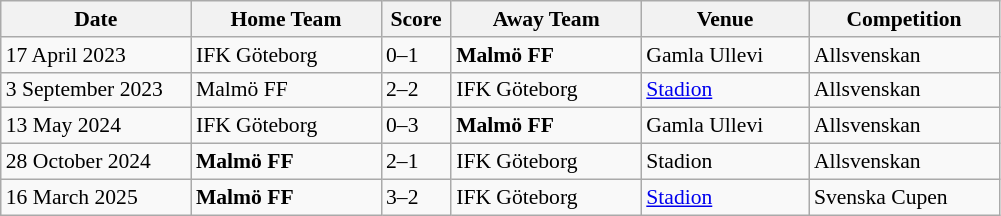<table class="wikitable" style="font-size:90%">
<tr>
<th width=120>Date</th>
<th width=120>Home Team</th>
<th width=40>Score</th>
<th width=120>Away Team</th>
<th width=105>Venue</th>
<th width=120>Competition</th>
</tr>
<tr>
<td>17 April 2023</td>
<td>IFK Göteborg</td>
<td>0–1</td>
<td><strong>Malmö FF</strong></td>
<td>Gamla Ullevi</td>
<td>Allsvenskan</td>
</tr>
<tr>
<td>3 September 2023</td>
<td>Malmö FF</td>
<td>2–2</td>
<td>IFK Göteborg</td>
<td><a href='#'>Stadion</a></td>
<td>Allsvenskan</td>
</tr>
<tr>
<td>13 May 2024</td>
<td>IFK Göteborg</td>
<td>0–3</td>
<td><strong>Malmö FF</strong></td>
<td>Gamla Ullevi</td>
<td>Allsvenskan</td>
</tr>
<tr>
<td>28 October 2024</td>
<td><strong>Malmö FF</strong></td>
<td>2–1</td>
<td>IFK Göteborg</td>
<td>Stadion</td>
<td>Allsvenskan</td>
</tr>
<tr>
<td>16 March 2025</td>
<td><strong>Malmö FF</strong></td>
<td>3–2 </td>
<td>IFK Göteborg</td>
<td><a href='#'>Stadion</a></td>
<td>Svenska Cupen</td>
</tr>
</table>
